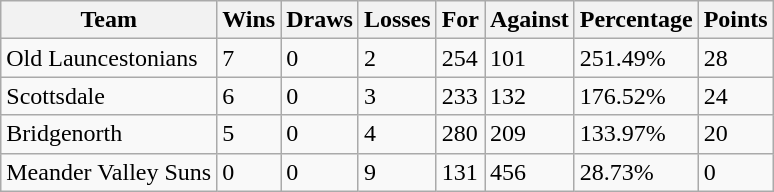<table class="wikitable">
<tr>
<th>Team</th>
<th>Wins</th>
<th>Draws</th>
<th>Losses</th>
<th>For</th>
<th>Against</th>
<th>Percentage</th>
<th>Points</th>
</tr>
<tr>
<td>Old Launcestonians</td>
<td>7</td>
<td>0</td>
<td>2</td>
<td>254</td>
<td>101</td>
<td>251.49%</td>
<td>28</td>
</tr>
<tr>
<td>Scottsdale</td>
<td>6</td>
<td>0</td>
<td>3</td>
<td>233</td>
<td>132</td>
<td>176.52%</td>
<td>24</td>
</tr>
<tr>
<td>Bridgenorth</td>
<td>5</td>
<td>0</td>
<td>4</td>
<td>280</td>
<td>209</td>
<td>133.97%</td>
<td>20</td>
</tr>
<tr>
<td>Meander Valley Suns</td>
<td>0</td>
<td>0</td>
<td>9</td>
<td>131</td>
<td>456</td>
<td>28.73%</td>
<td>0</td>
</tr>
</table>
